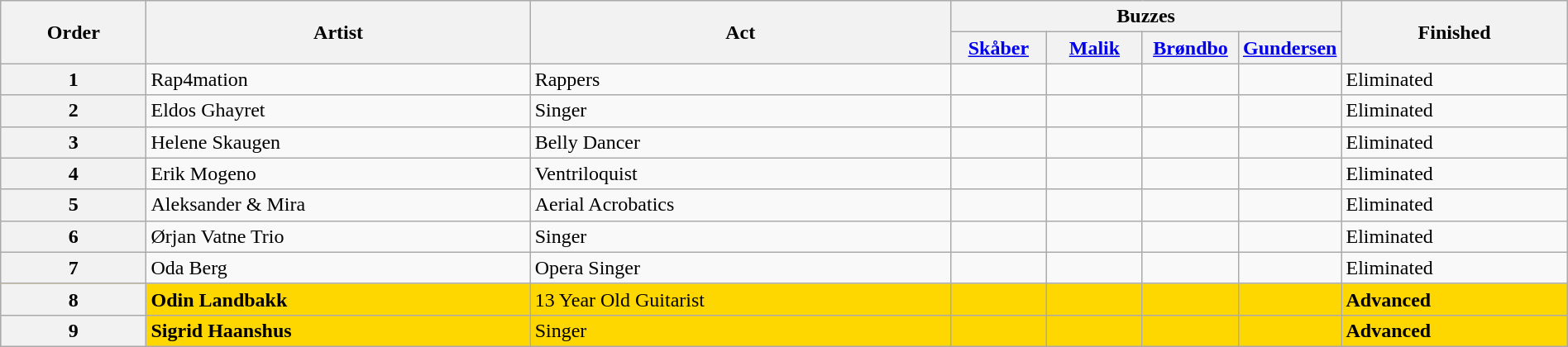<table class="wikitable sortable" width="100%">
<tr>
<th rowspan="2">Order</th>
<th rowspan="2" class="unsortable">Artist</th>
<th rowspan="2" class="unsortable">Act</th>
<th colspan="4">Buzzes</th>
<th rowspan="2">Finished</th>
</tr>
<tr>
<th width="70"><a href='#'>Skåber</a></th>
<th width="70"><a href='#'>Malik</a></th>
<th width="70"><a href='#'>Brøndbo</a></th>
<th width="70"><a href='#'>Gundersen</a></th>
</tr>
<tr>
<th>1</th>
<td>Rap4mation</td>
<td>Rappers</td>
<td></td>
<td></td>
<td></td>
<td></td>
<td>Eliminated</td>
</tr>
<tr>
<th>2</th>
<td>Eldos Ghayret</td>
<td>Singer</td>
<td></td>
<td></td>
<td></td>
<td></td>
<td>Eliminated</td>
</tr>
<tr>
<th>3</th>
<td>Helene Skaugen</td>
<td>Belly Dancer</td>
<td></td>
<td></td>
<td></td>
<td></td>
<td>Eliminated</td>
</tr>
<tr>
<th>4</th>
<td>Erik Mogeno</td>
<td>Ventriloquist</td>
<td></td>
<td></td>
<td></td>
<td></td>
<td>Eliminated</td>
</tr>
<tr>
<th>5</th>
<td>Aleksander & Mira</td>
<td>Aerial Acrobatics</td>
<td></td>
<td></td>
<td></td>
<td></td>
<td>Eliminated</td>
</tr>
<tr>
<th>6</th>
<td>Ørjan Vatne Trio</td>
<td>Singer</td>
<td></td>
<td></td>
<td></td>
<td></td>
<td>Eliminated</td>
</tr>
<tr>
<th>7</th>
<td>Oda Berg</td>
<td>Opera Singer</td>
<td></td>
<td></td>
<td></td>
<td></td>
<td>Eliminated</td>
</tr>
<tr style="background:gold;">
<th>8</th>
<td><strong>Odin Landbakk</strong></td>
<td>13 Year Old Guitarist</td>
<td></td>
<td></td>
<td></td>
<td></td>
<td><strong>Advanced</strong></td>
</tr>
<tr style="background:gold;">
<th>9</th>
<td><strong>Sigrid Haanshus</strong></td>
<td>Singer</td>
<td></td>
<td></td>
<td></td>
<td></td>
<td><strong>Advanced</strong></td>
</tr>
</table>
